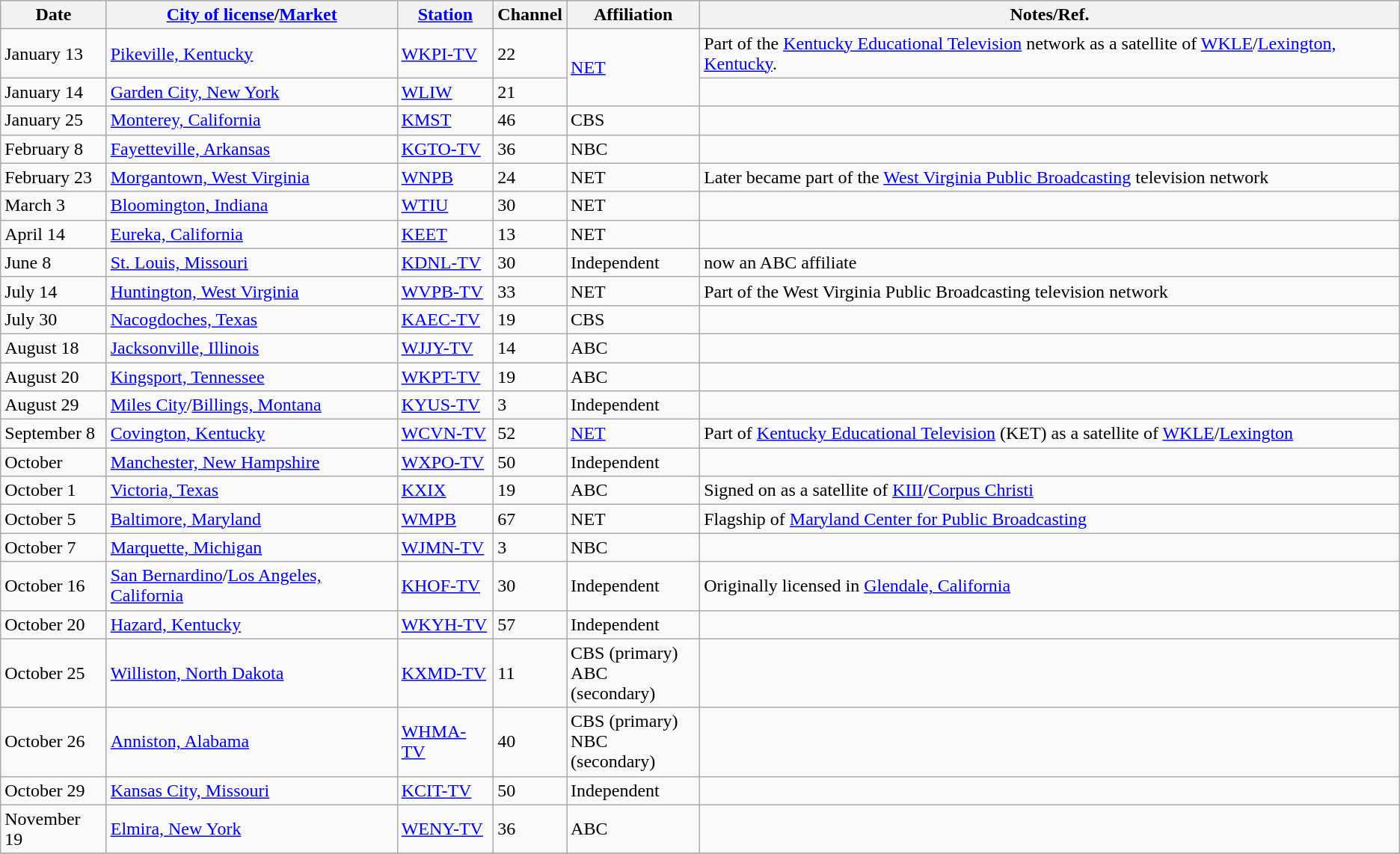<table class="wikitable sortable">
<tr>
<th>Date</th>
<th><a href='#'>City of license</a>/<a href='#'>Market</a></th>
<th><a href='#'>Station</a></th>
<th>Channel</th>
<th>Affiliation</th>
<th>Notes/Ref.</th>
</tr>
<tr>
<td>January 13</td>
<td><a href='#'>Pikeville, Kentucky</a></td>
<td><a href='#'>WKPI-TV</a></td>
<td>22</td>
<td rowspan=2><a href='#'>NET</a></td>
<td>Part of the <a href='#'>Kentucky Educational Television</a> network as a satellite of <a href='#'>WKLE</a>/<a href='#'>Lexington, Kentucky</a>.</td>
</tr>
<tr>
<td>January 14</td>
<td><a href='#'>Garden City, New York</a> <br> </td>
<td><a href='#'>WLIW</a></td>
<td>21</td>
<td></td>
</tr>
<tr>
<td>January 25</td>
<td><a href='#'>Monterey, California</a></td>
<td><a href='#'>KMST</a></td>
<td>46</td>
<td>CBS</td>
<td></td>
</tr>
<tr>
<td>February 8</td>
<td><a href='#'>Fayetteville, Arkansas</a></td>
<td><a href='#'>KGTO-TV</a></td>
<td>36</td>
<td>NBC</td>
<td></td>
</tr>
<tr>
<td>February 23</td>
<td><a href='#'>Morgantown, West Virginia</a></td>
<td><a href='#'>WNPB</a></td>
<td>24</td>
<td>NET</td>
<td>Later became part of the <a href='#'>West Virginia Public Broadcasting</a> television network</td>
</tr>
<tr>
<td>March 3</td>
<td><a href='#'>Bloomington, Indiana</a></td>
<td><a href='#'>WTIU</a></td>
<td>30</td>
<td>NET</td>
<td></td>
</tr>
<tr>
<td>April 14</td>
<td><a href='#'>Eureka, California</a></td>
<td><a href='#'>KEET</a></td>
<td>13</td>
<td>NET</td>
<td></td>
</tr>
<tr>
<td>June 8</td>
<td><a href='#'>St. Louis, Missouri</a></td>
<td><a href='#'>KDNL-TV</a></td>
<td>30</td>
<td>Independent</td>
<td>now an ABC affiliate</td>
</tr>
<tr>
<td>July 14</td>
<td><a href='#'>Huntington, West Virginia</a></td>
<td><a href='#'>WVPB-TV</a></td>
<td>33</td>
<td>NET</td>
<td>Part of the West Virginia Public Broadcasting television network</td>
</tr>
<tr>
<td>July 30</td>
<td><a href='#'>Nacogdoches, Texas</a></td>
<td><a href='#'>KAEC-TV</a></td>
<td>19</td>
<td>CBS</td>
<td></td>
</tr>
<tr>
<td>August 18</td>
<td><a href='#'>Jacksonville, Illinois</a> <br> </td>
<td><a href='#'>WJJY-TV</a></td>
<td>14</td>
<td>ABC</td>
<td></td>
</tr>
<tr>
<td>August 20</td>
<td><a href='#'>Kingsport, Tennessee</a> <br> </td>
<td><a href='#'>WKPT-TV</a></td>
<td>19</td>
<td>ABC</td>
<td></td>
</tr>
<tr>
<td>August 29</td>
<td><a href='#'>Miles City</a>/<a href='#'>Billings, Montana</a></td>
<td><a href='#'>KYUS-TV</a></td>
<td>3</td>
<td>Independent</td>
<td></td>
</tr>
<tr>
<td>September 8</td>
<td><a href='#'>Covington, Kentucky</a> <br> </td>
<td><a href='#'>WCVN-TV</a></td>
<td>52</td>
<td><a href='#'>NET</a></td>
<td>Part of <a href='#'>Kentucky Educational Television</a> (KET) as a satellite of <a href='#'>WKLE</a>/<a href='#'>Lexington</a></td>
</tr>
<tr>
<td>October</td>
<td><a href='#'>Manchester, New Hampshire</a></td>
<td><a href='#'>WXPO-TV</a></td>
<td>50</td>
<td>Independent</td>
<td></td>
</tr>
<tr>
<td>October 1</td>
<td><a href='#'>Victoria, Texas</a></td>
<td><a href='#'>KXIX</a></td>
<td>19</td>
<td>ABC</td>
<td>Signed on as a satellite of <a href='#'>KIII</a>/<a href='#'>Corpus Christi</a></td>
</tr>
<tr>
<td>October 5</td>
<td><a href='#'>Baltimore, Maryland</a></td>
<td><a href='#'>WMPB</a></td>
<td>67</td>
<td>NET</td>
<td>Flagship of <a href='#'>Maryland Center for Public Broadcasting</a></td>
</tr>
<tr>
<td>October 7</td>
<td><a href='#'>Marquette, Michigan</a></td>
<td><a href='#'>WJMN-TV</a></td>
<td>3</td>
<td>NBC</td>
<td></td>
</tr>
<tr>
<td>October 16</td>
<td><a href='#'>San Bernardino</a>/<a href='#'>Los Angeles, California</a></td>
<td><a href='#'>KHOF-TV</a></td>
<td>30</td>
<td>Independent</td>
<td>Originally licensed in <a href='#'>Glendale, California</a></td>
</tr>
<tr>
<td>October 20</td>
<td><a href='#'>Hazard, Kentucky</a></td>
<td><a href='#'>WKYH-TV</a></td>
<td>57</td>
<td>Independent</td>
<td></td>
</tr>
<tr>
<td>October 25</td>
<td><a href='#'>Williston, North Dakota</a></td>
<td><a href='#'>KXMD-TV</a></td>
<td>11</td>
<td>CBS (primary) <br> ABC (secondary)</td>
<td></td>
</tr>
<tr>
<td>October 26</td>
<td><a href='#'>Anniston, Alabama</a></td>
<td><a href='#'>WHMA-TV</a></td>
<td>40</td>
<td>CBS (primary) <br> NBC (secondary)</td>
<td></td>
</tr>
<tr>
<td>October 29</td>
<td><a href='#'>Kansas City, Missouri</a></td>
<td><a href='#'>KCIT-TV</a></td>
<td>50</td>
<td>Independent</td>
<td></td>
</tr>
<tr>
<td>November 19</td>
<td><a href='#'>Elmira, New York</a></td>
<td><a href='#'>WENY-TV</a></td>
<td>36</td>
<td>ABC</td>
<td></td>
</tr>
<tr>
</tr>
</table>
